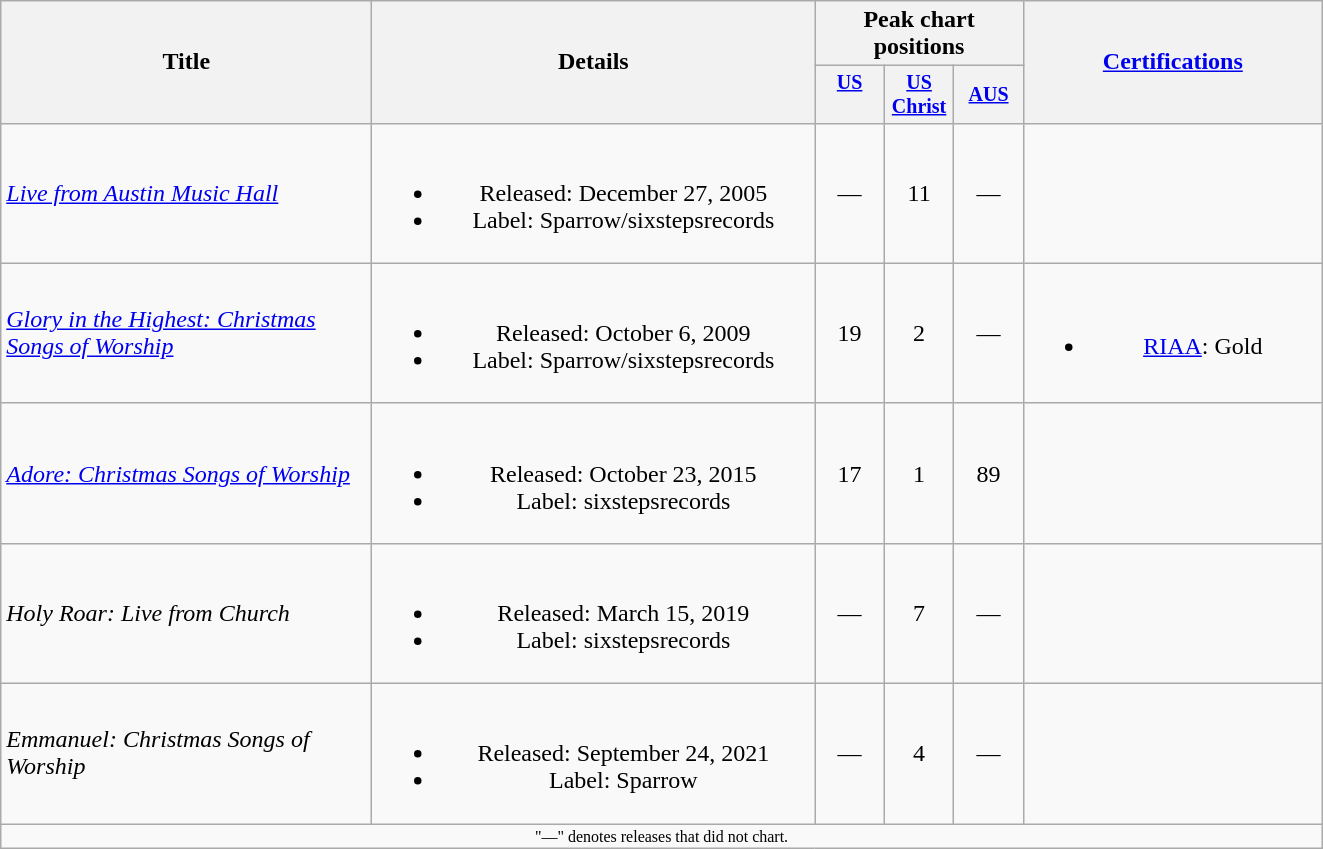<table class="wikitable plainrowheaders" style="text-align:center;">
<tr>
<th rowspan="2" style="width:15em;">Title</th>
<th rowspan="2" style="width:18em;">Details</th>
<th colspan="3">Peak chart positions</th>
<th rowspan="2" style="width:12em;"><a href='#'>Certifications</a></th>
</tr>
<tr style="font-size:smaller;">
<th style="width:40px;"><a href='#'>US</a><br><br></th>
<th style="width:40px;"><a href='#'>US<br>Christ</a><br></th>
<th style="width:40px;"><a href='#'>AUS</a><br></th>
</tr>
<tr>
<td align=left><em><a href='#'>Live from Austin Music Hall</a></em></td>
<td><br><ul><li>Released: December 27, 2005</li><li>Label: Sparrow/sixstepsrecords</li></ul></td>
<td>—</td>
<td>11</td>
<td>—</td>
<td></td>
</tr>
<tr>
<td align=left><em><a href='#'>Glory in the Highest: Christmas Songs of Worship</a></em></td>
<td><br><ul><li>Released: October 6, 2009</li><li>Label: Sparrow/sixstepsrecords</li></ul></td>
<td>19</td>
<td>2</td>
<td>—</td>
<td><br><ul><li><a href='#'>RIAA</a>: Gold</li></ul></td>
</tr>
<tr>
<td align=left><em><a href='#'>Adore: Christmas Songs of Worship</a></em></td>
<td><br><ul><li>Released: October 23, 2015</li><li>Label: sixstepsrecords</li></ul></td>
<td>17</td>
<td>1</td>
<td>89</td>
<td></td>
</tr>
<tr>
<td align=left><em>Holy Roar: Live from Church</em></td>
<td><br><ul><li>Released: March 15, 2019</li><li>Label: sixstepsrecords</li></ul></td>
<td>—</td>
<td>7</td>
<td>—</td>
<td></td>
</tr>
<tr>
<td align=left><em>Emmanuel: Christmas Songs of Worship</em></td>
<td><br><ul><li>Released: September 24, 2021</li><li>Label: Sparrow</li></ul></td>
<td>—</td>
<td>4</td>
<td>—</td>
<td></td>
</tr>
<tr>
<td align="center" colspan="30" style="font-size: 8pt">"—" denotes releases that did not chart.</td>
</tr>
</table>
